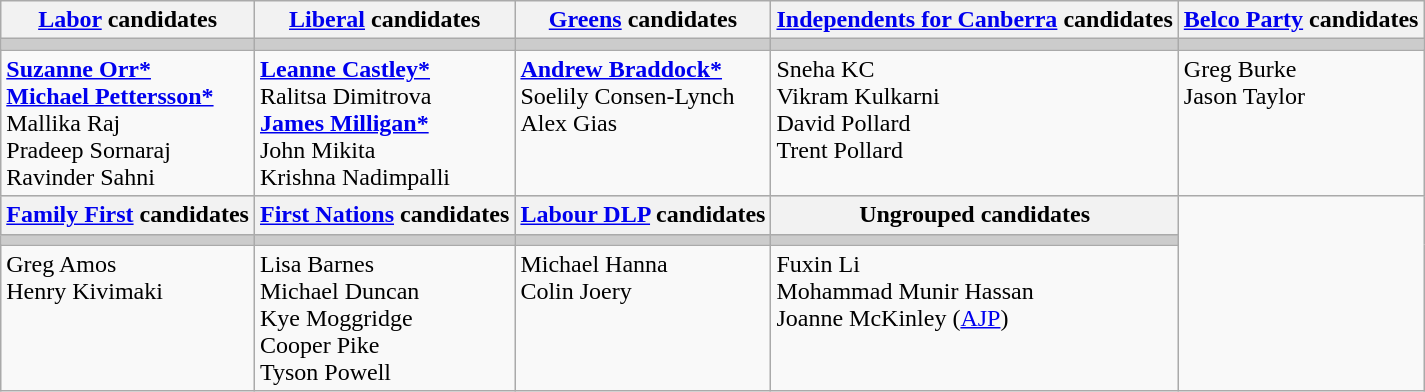<table class="wikitable">
<tr>
<th><a href='#'>Labor</a> candidates</th>
<th><a href='#'>Liberal</a> candidates</th>
<th><a href='#'>Greens</a> candidates</th>
<th><a href='#'>Independents for Canberra</a> candidates</th>
<th><a href='#'>Belco Party</a> candidates</th>
</tr>
<tr bgcolor="#cccccc">
<td></td>
<td></td>
<td></td>
<td></td>
<td></td>
</tr>
<tr>
<td valign=top><strong><a href='#'>Suzanne Orr*</a></strong><br><strong><a href='#'>Michael Pettersson*</a></strong><br>Mallika Raj<br>Pradeep Sornaraj<br>Ravinder Sahni</td>
<td valign=top><strong><a href='#'>Leanne Castley*</a></strong><br>Ralitsa Dimitrova<br><strong><a href='#'>James Milligan*</a></strong><br>John Mikita<br>Krishna Nadimpalli</td>
<td valign=top><strong><a href='#'>Andrew Braddock*</a></strong><br>Soelily Consen-Lynch<br>Alex Gias</td>
<td valign=top>Sneha KC<br>Vikram Kulkarni<br>David Pollard<br>Trent Pollard</td>
<td valign=top>Greg Burke<br>Jason Taylor</td>
</tr>
<tr bgcolor="#cccccc">
<th><a href='#'>Family First</a> candidates</th>
<th><a href='#'>First Nations</a> candidates</th>
<th><a href='#'>Labour DLP</a> candidates</th>
<th>Ungrouped candidates</th>
</tr>
<tr bgcolor="#cccccc">
<td></td>
<td></td>
<td></td>
<td></td>
</tr>
<tr>
<td valign=top>Greg Amos<br>Henry Kivimaki</td>
<td valign=top>Lisa Barnes<br>Michael Duncan<br>Kye Moggridge<br>Cooper Pike<br>Tyson Powell</td>
<td valign=top>Michael Hanna<br>Colin Joery</td>
<td valign=top>Fuxin Li<br>Mohammad Munir Hassan<br>Joanne McKinley (<a href='#'>AJP</a>)</td>
</tr>
</table>
